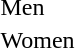<table>
<tr>
<td>Men<br></td>
<td></td>
<td></td>
<td></td>
</tr>
<tr>
<td>Women<br></td>
<td></td>
<td></td>
<td></td>
</tr>
</table>
